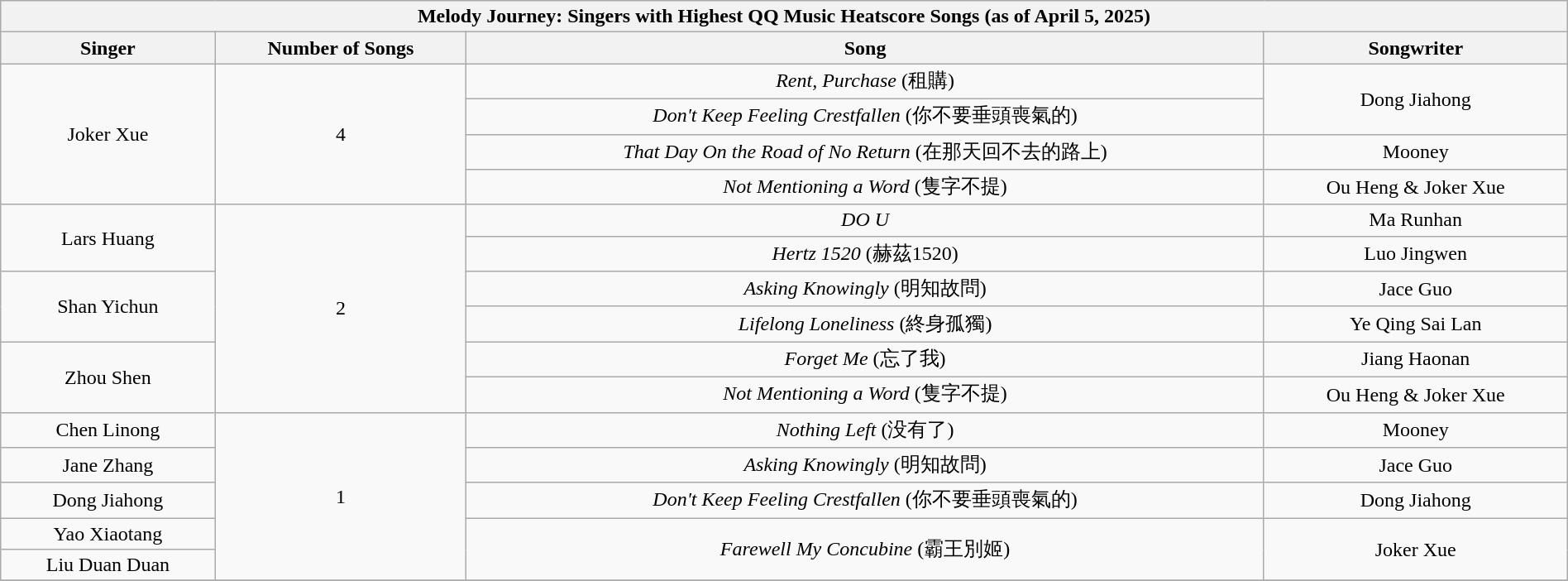<table class="wikitable" width="100%" style="text-align:center;">
<tr>
<th colspan=5>Melody Journey: Singers with Highest QQ Music Heatscore Songs (as of April 5, 2025)</th>
</tr>
<tr>
<th>Singer</th>
<th>Number of Songs</th>
<th>Song</th>
<th>Songwriter</th>
</tr>
<tr>
<td rowspan=4>Joker Xue</td>
<td rowspan=4>4</td>
<td><em>Rent, Purchase</em> (租購)</td>
<td rowspan=2>Dong Jiahong</td>
</tr>
<tr>
<td><em>Don't Keep Feeling Crestfallen</em> (你不要垂頭喪氣的)</td>
</tr>
<tr>
<td><em>That Day On the Road of No Return</em> (在那天回不去的路上)</td>
<td>Mooney</td>
</tr>
<tr>
<td><em>Not Mentioning a Word</em> (隻字不提)</td>
<td>Ou Heng & Joker Xue</td>
</tr>
<tr>
<td rowspan=2>Lars Huang</td>
<td rowspan=6>2</td>
<td><em>DO U</em></td>
<td>Ma Runhan</td>
</tr>
<tr>
<td><em>Hertz 1520</em> (赫茲1520)</td>
<td>Luo Jingwen</td>
</tr>
<tr>
<td rowspan=2>Shan Yichun</td>
<td><em>Asking Knowingly</em> (明知故問)</td>
<td>Jace Guo</td>
</tr>
<tr>
<td><em>Lifelong Loneliness</em> (終身孤獨)</td>
<td>Ye Qing Sai Lan</td>
</tr>
<tr>
<td rowspan=2>Zhou Shen</td>
<td><em>Forget Me</em> (忘了我)</td>
<td>Jiang Haonan</td>
</tr>
<tr>
<td><em>Not Mentioning a Word</em> (隻字不提)</td>
<td>Ou Heng & Joker Xue</td>
</tr>
<tr>
<td>Chen Linong</td>
<td rowspan=5>1</td>
<td><em>Nothing Left</em> (没有了)</td>
<td>Mooney</td>
</tr>
<tr>
<td>Jane Zhang</td>
<td><em>Asking Knowingly</em> (明知故問)</td>
<td>Jace Guo</td>
</tr>
<tr>
<td>Dong Jiahong</td>
<td><em>Don't Keep Feeling Crestfallen</em> (你不要垂頭喪氣的)</td>
<td>Dong Jiahong</td>
</tr>
<tr>
<td>Yao Xiaotang</td>
<td rowspan=2><em>Farewell My Concubine</em> (霸王別姬)</td>
<td rowspan=2>Joker Xue</td>
</tr>
<tr>
<td>Liu Duan Duan</td>
</tr>
<tr>
</tr>
</table>
